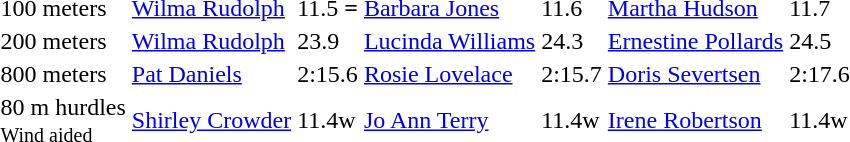<table>
<tr>
<td>100 meters </td>
<td><a href='#'>Wilma Rudolph</a></td>
<td>11.5 <strong>=</strong></td>
<td><a href='#'>Barbara Jones</a></td>
<td>11.6</td>
<td><a href='#'>Martha Hudson</a></td>
<td>11.7</td>
</tr>
<tr>
<td>200 meters </td>
<td><a href='#'>Wilma Rudolph</a></td>
<td>23.9</td>
<td><a href='#'>Lucinda Williams</a></td>
<td>24.3</td>
<td><a href='#'>Ernestine Pollards</a></td>
<td>24.5</td>
</tr>
<tr>
<td>800 meters</td>
<td><a href='#'>Pat Daniels</a></td>
<td>2:15.6 <strong></strong></td>
<td><a href='#'>Rosie Lovelace</a></td>
<td>2:15.7</td>
<td><a href='#'>Doris Severtsen</a></td>
<td>2:17.6</td>
</tr>
<tr>
<td>80 m hurdles <br><small>Wind aided</small></td>
<td><a href='#'>Shirley Crowder</a></td>
<td>11.4w</td>
<td><a href='#'>Jo Ann Terry</a></td>
<td>11.4w</td>
<td><a href='#'>Irene Robertson</a></td>
<td>11.4w</td>
</tr>
</table>
